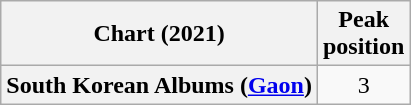<table class="wikitable plainrowheaders" style="text-align:center">
<tr>
<th scope="col">Chart (2021)</th>
<th scope="col">Peak<br>position</th>
</tr>
<tr>
<th scope="row">South Korean Albums (<a href='#'>Gaon</a>)</th>
<td>3</td>
</tr>
</table>
